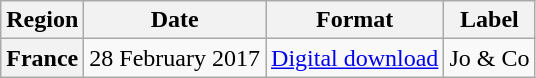<table class="wikitable sortable plainrowheaders">
<tr>
<th scope="col">Region</th>
<th scope="col">Date</th>
<th scope="col">Format</th>
<th scope="col">Label</th>
</tr>
<tr>
<th scope="row">France</th>
<td>28 February 2017</td>
<td><a href='#'>Digital download</a></td>
<td>Jo & Co</td>
</tr>
</table>
